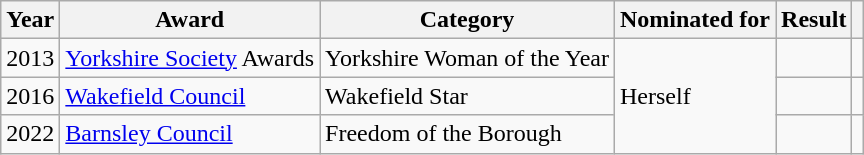<table class="wikitable plainrowheaders">
<tr>
<th scope="col">Year</th>
<th scope="col">Award</th>
<th scope="col">Category</th>
<th scope="col">Nominated for</th>
<th scope="col">Result</th>
<th scope="col"></th>
</tr>
<tr>
<td align="center">2013</td>
<td><a href='#'>Yorkshire Society</a> Awards</td>
<td>Yorkshire Woman of the Year</td>
<td rowspan = "3">Herself</td>
<td></td>
<td align="center"></td>
</tr>
<tr>
<td align="center">2016</td>
<td><a href='#'>Wakefield Council</a></td>
<td>Wakefield Star</td>
<td></td>
<td align="center"></td>
</tr>
<tr>
<td align="center">2022</td>
<td><a href='#'>Barnsley Council</a></td>
<td>Freedom of the Borough</td>
<td></td>
<td align="center"></td>
</tr>
</table>
